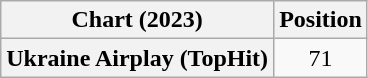<table class="wikitable plainrowheaders" style="text-align:center">
<tr>
<th scope="col">Chart (2023)</th>
<th scope="col">Position</th>
</tr>
<tr>
<th scope="row">Ukraine Airplay (TopHit)</th>
<td>71</td>
</tr>
</table>
